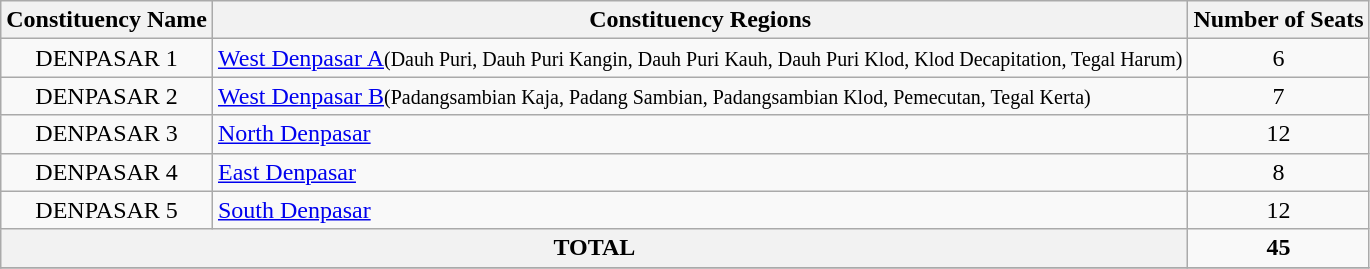<table class="wikitable">
<tr>
<th>Constituency Name</th>
<th>Constituency Regions</th>
<th>Number of Seats</th>
</tr>
<tr>
<td style="text-align: center;">DENPASAR 1</td>
<td><a href='#'>West Denpasar A</a><small>(Dauh Puri, Dauh Puri Kangin, Dauh Puri Kauh, Dauh Puri Klod, Klod Decapitation, Tegal Harum)</small></td>
<td style="text-align: center;">6</td>
</tr>
<tr>
<td style="text-align: center;">DENPASAR 2</td>
<td><a href='#'>West Denpasar B</a><small>(Padangsambian Kaja, Padang Sambian, Padangsambian Klod, Pemecutan, Tegal Kerta)</small></td>
<td style="text-align: center;">7</td>
</tr>
<tr>
<td style="text-align: center;">DENPASAR 3</td>
<td><a href='#'>North Denpasar</a></td>
<td style="text-align: center;">12</td>
</tr>
<tr>
<td style="text-align: center;">DENPASAR 4</td>
<td><a href='#'>East Denpasar</a></td>
<td style="text-align: center;">8</td>
</tr>
<tr>
<td style="text-align: center;">DENPASAR 5</td>
<td><a href='#'>South Denpasar</a></td>
<td style="text-align: center;">12</td>
</tr>
<tr>
<th colspan=2>TOTAL</th>
<td style="text-align: center;"><strong>45</strong></td>
</tr>
<tr>
</tr>
</table>
